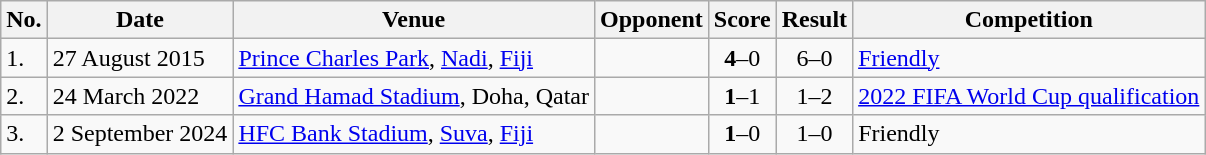<table class="wikitable">
<tr>
<th>No.</th>
<th>Date</th>
<th>Venue</th>
<th>Opponent</th>
<th>Score</th>
<th>Result</th>
<th>Competition</th>
</tr>
<tr>
<td>1.</td>
<td>27 August 2015</td>
<td><a href='#'>Prince Charles Park</a>, <a href='#'>Nadi</a>, <a href='#'>Fiji</a></td>
<td></td>
<td align=center><strong>4</strong>–0</td>
<td align=center>6–0</td>
<td><a href='#'>Friendly</a></td>
</tr>
<tr>
<td>2.</td>
<td>24 March 2022</td>
<td><a href='#'>Grand Hamad Stadium</a>, Doha, Qatar</td>
<td></td>
<td align=center><strong>1</strong>–1</td>
<td align=center>1–2</td>
<td><a href='#'>2022 FIFA World Cup qualification</a></td>
</tr>
<tr>
<td>3.</td>
<td>2 September 2024</td>
<td><a href='#'>HFC Bank Stadium</a>, <a href='#'>Suva</a>, <a href='#'>Fiji</a></td>
<td></td>
<td align=center><strong>1</strong>–0</td>
<td align=center>1–0</td>
<td>Friendly</td>
</tr>
</table>
